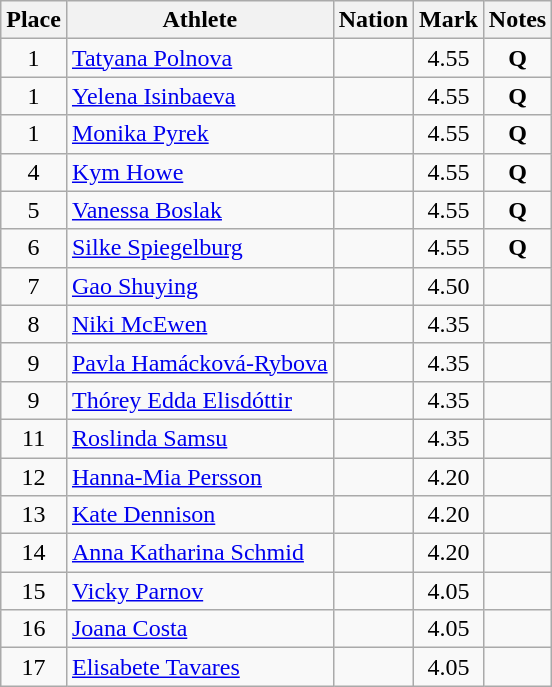<table class="wikitable" style="text-align:center">
<tr>
<th>Place</th>
<th>Athlete</th>
<th>Nation</th>
<th>Mark</th>
<th>Notes</th>
</tr>
<tr>
<td>1</td>
<td align=left><a href='#'>Tatyana Polnova</a></td>
<td align=left></td>
<td>4.55</td>
<td><strong>Q</strong></td>
</tr>
<tr>
<td>1</td>
<td align=left><a href='#'>Yelena Isinbaeva</a></td>
<td align=left></td>
<td>4.55</td>
<td><strong>Q</strong></td>
</tr>
<tr>
<td>1</td>
<td align=left><a href='#'>Monika Pyrek</a></td>
<td align=left></td>
<td>4.55</td>
<td><strong>Q</strong></td>
</tr>
<tr>
<td>4</td>
<td align=left><a href='#'>Kym Howe</a></td>
<td align=left></td>
<td>4.55</td>
<td><strong>Q</strong></td>
</tr>
<tr>
<td>5</td>
<td align=left><a href='#'>Vanessa Boslak</a></td>
<td align=left></td>
<td>4.55</td>
<td><strong>Q</strong></td>
</tr>
<tr>
<td>6</td>
<td align=left><a href='#'>Silke Spiegelburg</a></td>
<td align=left></td>
<td>4.55</td>
<td><strong>Q</strong></td>
</tr>
<tr>
<td>7</td>
<td align=left><a href='#'>Gao Shuying</a></td>
<td align=left></td>
<td>4.50</td>
<td></td>
</tr>
<tr>
<td>8</td>
<td align=left><a href='#'>Niki McEwen</a></td>
<td align=left></td>
<td>4.35</td>
<td></td>
</tr>
<tr>
<td>9</td>
<td align=left><a href='#'>Pavla Hamácková-Rybova</a></td>
<td align=left></td>
<td>4.35</td>
<td></td>
</tr>
<tr>
<td>9</td>
<td align=left><a href='#'>Thórey Edda Elisdóttir</a></td>
<td align=left></td>
<td>4.35</td>
<td></td>
</tr>
<tr>
<td>11</td>
<td align=left><a href='#'>Roslinda Samsu</a></td>
<td align=left></td>
<td>4.35</td>
<td></td>
</tr>
<tr>
<td>12</td>
<td align=left><a href='#'>Hanna-Mia Persson</a></td>
<td align=left></td>
<td>4.20</td>
<td></td>
</tr>
<tr>
<td>13</td>
<td align=left><a href='#'>Kate Dennison</a></td>
<td align=left></td>
<td>4.20</td>
<td></td>
</tr>
<tr>
<td>14</td>
<td align=left><a href='#'>Anna Katharina Schmid</a></td>
<td align=left></td>
<td>4.20</td>
<td></td>
</tr>
<tr>
<td>15</td>
<td align=left><a href='#'>Vicky Parnov</a></td>
<td align=left></td>
<td>4.05</td>
<td></td>
</tr>
<tr>
<td>16</td>
<td align=left><a href='#'>Joana Costa</a></td>
<td align=left></td>
<td>4.05</td>
<td></td>
</tr>
<tr>
<td>17</td>
<td align=left><a href='#'>Elisabete Tavares</a></td>
<td align=left></td>
<td>4.05</td>
<td></td>
</tr>
</table>
